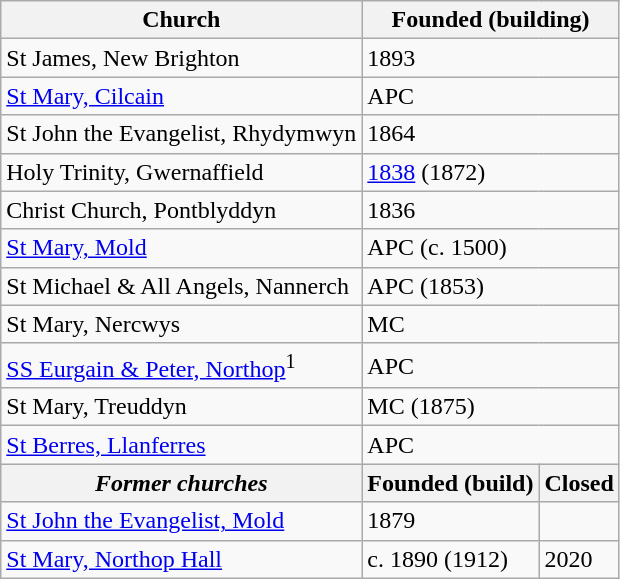<table class="wikitable">
<tr>
<th>Church</th>
<th colspan="2">Founded (building)</th>
</tr>
<tr>
<td>St James, New Brighton</td>
<td colspan="2">1893</td>
</tr>
<tr>
<td><a href='#'>St Mary, Cilcain</a></td>
<td colspan="2">APC</td>
</tr>
<tr>
<td>St John the Evangelist, Rhydymwyn</td>
<td colspan="2">1864</td>
</tr>
<tr>
<td>Holy Trinity, Gwernaffield</td>
<td colspan="2"><a href='#'>1838</a> (1872)</td>
</tr>
<tr>
<td>Christ Church, Pontblyddyn</td>
<td colspan="2">1836</td>
</tr>
<tr>
<td><a href='#'>St Mary, Mold</a></td>
<td colspan="2">APC (c. 1500)</td>
</tr>
<tr>
<td>St Michael & All Angels, Nannerch</td>
<td colspan="2">APC (1853)</td>
</tr>
<tr>
<td>St Mary, Nercwys</td>
<td colspan="2">MC</td>
</tr>
<tr>
<td><a href='#'>SS Eurgain & Peter, Northop</a><sup>1</sup></td>
<td colspan="2">APC</td>
</tr>
<tr>
<td>St Mary, Treuddyn</td>
<td colspan="2">MC (1875)</td>
</tr>
<tr>
<td><a href='#'>St Berres, Llanferres</a></td>
<td colspan="2">APC</td>
</tr>
<tr>
<th><em>Former churches</em></th>
<th>Founded (build)</th>
<th>Closed</th>
</tr>
<tr>
<td><a href='#'>St John the Evangelist, Mold</a></td>
<td>1879</td>
<td></td>
</tr>
<tr>
<td><a href='#'>St Mary, Northop Hall</a></td>
<td>c. 1890 (1912)</td>
<td>2020</td>
</tr>
</table>
